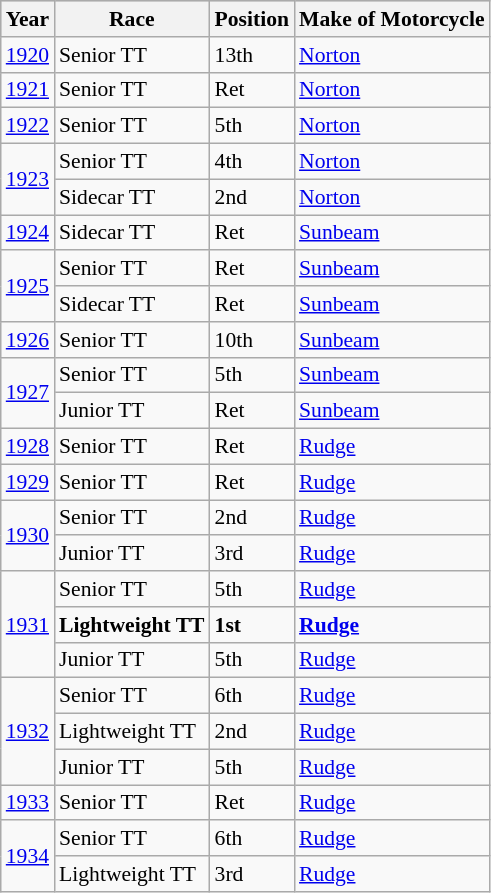<table class="wikitable" style="font-size:90%">
<tr style="background:#CCCCCC;">
<th>Year</th>
<th>Race</th>
<th>Position</th>
<th>Make of Motorcycle</th>
</tr>
<tr>
<td><a href='#'>1920</a></td>
<td>Senior TT</td>
<td>13th</td>
<td><a href='#'>Norton</a></td>
</tr>
<tr>
<td><a href='#'>1921</a></td>
<td>Senior TT</td>
<td>Ret</td>
<td><a href='#'>Norton</a></td>
</tr>
<tr>
<td><a href='#'>1922</a></td>
<td>Senior TT</td>
<td>5th</td>
<td><a href='#'>Norton</a></td>
</tr>
<tr>
<td rowspan=2><a href='#'>1923</a></td>
<td>Senior TT</td>
<td>4th</td>
<td><a href='#'>Norton</a></td>
</tr>
<tr>
<td>Sidecar TT</td>
<td>2nd</td>
<td><a href='#'>Norton</a></td>
</tr>
<tr>
<td><a href='#'>1924</a></td>
<td>Sidecar TT</td>
<td>Ret</td>
<td><a href='#'>Sunbeam</a></td>
</tr>
<tr>
<td rowspan=2><a href='#'>1925</a></td>
<td>Senior TT</td>
<td>Ret</td>
<td><a href='#'>Sunbeam</a></td>
</tr>
<tr>
<td>Sidecar TT</td>
<td>Ret</td>
<td><a href='#'>Sunbeam</a></td>
</tr>
<tr>
<td><a href='#'>1926</a></td>
<td>Senior TT</td>
<td>10th</td>
<td><a href='#'>Sunbeam</a></td>
</tr>
<tr>
<td rowspan=2><a href='#'>1927</a></td>
<td>Senior TT</td>
<td>5th</td>
<td><a href='#'>Sunbeam</a></td>
</tr>
<tr>
<td>Junior TT</td>
<td>Ret</td>
<td><a href='#'>Sunbeam</a></td>
</tr>
<tr>
<td><a href='#'>1928</a></td>
<td>Senior TT</td>
<td>Ret</td>
<td><a href='#'>Rudge</a></td>
</tr>
<tr>
<td><a href='#'>1929</a></td>
<td>Senior TT</td>
<td>Ret</td>
<td><a href='#'>Rudge</a></td>
</tr>
<tr>
<td rowspan=2><a href='#'>1930</a></td>
<td>Senior TT</td>
<td>2nd</td>
<td><a href='#'>Rudge</a></td>
</tr>
<tr>
<td>Junior TT</td>
<td>3rd</td>
<td><a href='#'>Rudge</a></td>
</tr>
<tr>
<td rowspan=3><a href='#'>1931</a></td>
<td>Senior TT</td>
<td>5th</td>
<td><a href='#'>Rudge</a></td>
</tr>
<tr>
<td><strong>Lightweight TT</strong></td>
<td><strong>1st</strong></td>
<td><strong><a href='#'>Rudge</a></strong></td>
</tr>
<tr>
<td>Junior TT</td>
<td>5th</td>
<td><a href='#'>Rudge</a></td>
</tr>
<tr>
<td rowspan=3><a href='#'>1932</a></td>
<td>Senior TT</td>
<td>6th</td>
<td><a href='#'>Rudge</a></td>
</tr>
<tr>
<td>Lightweight TT</td>
<td>2nd</td>
<td><a href='#'>Rudge</a></td>
</tr>
<tr>
<td>Junior TT</td>
<td>5th</td>
<td><a href='#'>Rudge</a></td>
</tr>
<tr>
<td><a href='#'>1933</a></td>
<td>Senior TT</td>
<td>Ret</td>
<td><a href='#'>Rudge</a></td>
</tr>
<tr>
<td rowspan=2><a href='#'>1934</a></td>
<td>Senior TT</td>
<td>6th</td>
<td><a href='#'>Rudge</a></td>
</tr>
<tr>
<td>Lightweight TT</td>
<td>3rd</td>
<td><a href='#'>Rudge</a></td>
</tr>
</table>
